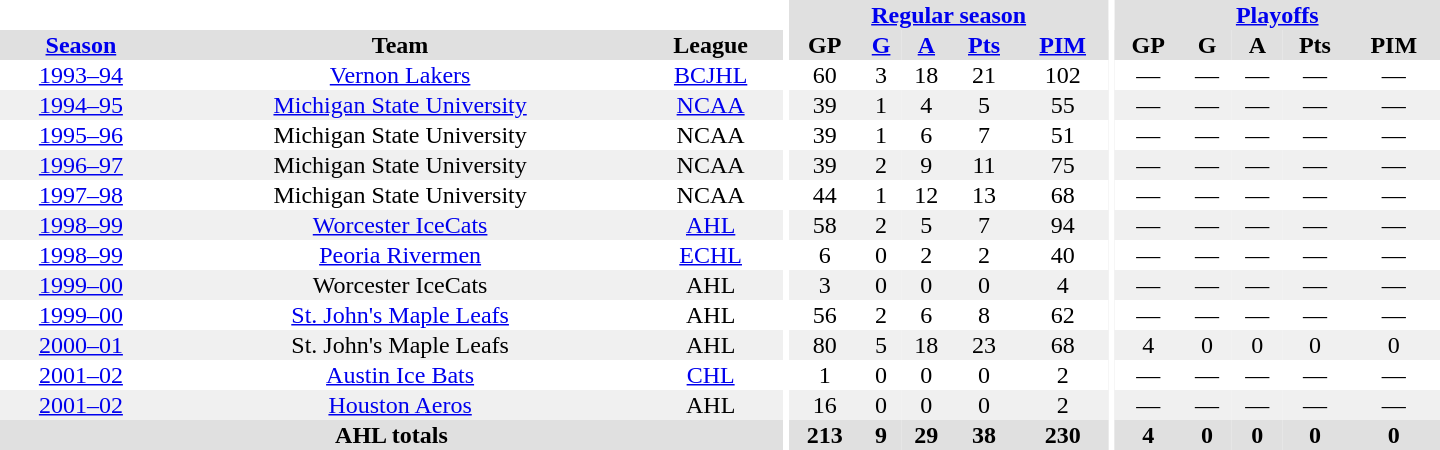<table border="0" cellpadding="1" cellspacing="0" style="text-align:center; width:60em">
<tr bgcolor="#e0e0e0">
<th colspan="3" bgcolor="#ffffff"></th>
<th rowspan="99" bgcolor="#ffffff"></th>
<th colspan="5"><a href='#'>Regular season</a></th>
<th rowspan="99" bgcolor="#ffffff"></th>
<th colspan="5"><a href='#'>Playoffs</a></th>
</tr>
<tr bgcolor="#e0e0e0">
<th><a href='#'>Season</a></th>
<th>Team</th>
<th>League</th>
<th>GP</th>
<th><a href='#'>G</a></th>
<th><a href='#'>A</a></th>
<th><a href='#'>Pts</a></th>
<th><a href='#'>PIM</a></th>
<th>GP</th>
<th>G</th>
<th>A</th>
<th>Pts</th>
<th>PIM</th>
</tr>
<tr>
<td><a href='#'>1993–94</a></td>
<td><a href='#'>Vernon Lakers</a></td>
<td><a href='#'>BCJHL</a></td>
<td>60</td>
<td>3</td>
<td>18</td>
<td>21</td>
<td>102</td>
<td>—</td>
<td>—</td>
<td>—</td>
<td>—</td>
<td>—</td>
</tr>
<tr bgcolor="#f0f0f0">
<td><a href='#'>1994–95</a></td>
<td><a href='#'>Michigan State University</a></td>
<td><a href='#'>NCAA</a></td>
<td>39</td>
<td>1</td>
<td>4</td>
<td>5</td>
<td>55</td>
<td>—</td>
<td>—</td>
<td>—</td>
<td>—</td>
<td>—</td>
</tr>
<tr>
<td><a href='#'>1995–96</a></td>
<td>Michigan State University</td>
<td>NCAA</td>
<td>39</td>
<td>1</td>
<td>6</td>
<td>7</td>
<td>51</td>
<td>—</td>
<td>—</td>
<td>—</td>
<td>—</td>
<td>—</td>
</tr>
<tr bgcolor="#f0f0f0">
<td><a href='#'>1996–97</a></td>
<td>Michigan State University</td>
<td>NCAA</td>
<td>39</td>
<td>2</td>
<td>9</td>
<td>11</td>
<td>75</td>
<td>—</td>
<td>—</td>
<td>—</td>
<td>—</td>
<td>—</td>
</tr>
<tr>
<td><a href='#'>1997–98</a></td>
<td>Michigan State University</td>
<td>NCAA</td>
<td>44</td>
<td>1</td>
<td>12</td>
<td>13</td>
<td>68</td>
<td>—</td>
<td>—</td>
<td>—</td>
<td>—</td>
<td>—</td>
</tr>
<tr bgcolor="#f0f0f0">
<td><a href='#'>1998–99</a></td>
<td><a href='#'>Worcester IceCats</a></td>
<td><a href='#'>AHL</a></td>
<td>58</td>
<td>2</td>
<td>5</td>
<td>7</td>
<td>94</td>
<td>—</td>
<td>—</td>
<td>—</td>
<td>—</td>
<td>—</td>
</tr>
<tr>
<td><a href='#'>1998–99</a></td>
<td><a href='#'>Peoria Rivermen</a></td>
<td><a href='#'>ECHL</a></td>
<td>6</td>
<td>0</td>
<td>2</td>
<td>2</td>
<td>40</td>
<td>—</td>
<td>—</td>
<td>—</td>
<td>—</td>
<td>—</td>
</tr>
<tr bgcolor="#f0f0f0">
<td><a href='#'>1999–00</a></td>
<td>Worcester IceCats</td>
<td>AHL</td>
<td>3</td>
<td>0</td>
<td>0</td>
<td>0</td>
<td>4</td>
<td>—</td>
<td>—</td>
<td>—</td>
<td>—</td>
<td>—</td>
</tr>
<tr>
<td><a href='#'>1999–00</a></td>
<td><a href='#'>St. John's Maple Leafs</a></td>
<td>AHL</td>
<td>56</td>
<td>2</td>
<td>6</td>
<td>8</td>
<td>62</td>
<td>—</td>
<td>—</td>
<td>—</td>
<td>—</td>
<td>—</td>
</tr>
<tr bgcolor="#f0f0f0">
<td><a href='#'>2000–01</a></td>
<td>St. John's Maple Leafs</td>
<td>AHL</td>
<td>80</td>
<td>5</td>
<td>18</td>
<td>23</td>
<td>68</td>
<td>4</td>
<td>0</td>
<td>0</td>
<td>0</td>
<td>0</td>
</tr>
<tr>
<td><a href='#'>2001–02</a></td>
<td><a href='#'>Austin Ice Bats</a></td>
<td><a href='#'>CHL</a></td>
<td>1</td>
<td>0</td>
<td>0</td>
<td>0</td>
<td>2</td>
<td>—</td>
<td>—</td>
<td>—</td>
<td>—</td>
<td>—</td>
</tr>
<tr bgcolor="#f0f0f0">
<td><a href='#'>2001–02</a></td>
<td><a href='#'>Houston Aeros</a></td>
<td>AHL</td>
<td>16</td>
<td>0</td>
<td>0</td>
<td>0</td>
<td>2</td>
<td>—</td>
<td>—</td>
<td>—</td>
<td>—</td>
<td>—</td>
</tr>
<tr>
</tr>
<tr ALIGN="center" bgcolor="#e0e0e0">
<th colspan="3">AHL totals</th>
<th ALIGN="center">213</th>
<th ALIGN="center">9</th>
<th ALIGN="center">29</th>
<th ALIGN="center">38</th>
<th ALIGN="center">230</th>
<th ALIGN="center">4</th>
<th ALIGN="center">0</th>
<th ALIGN="center">0</th>
<th ALIGN="center">0</th>
<th ALIGN="center">0</th>
</tr>
</table>
